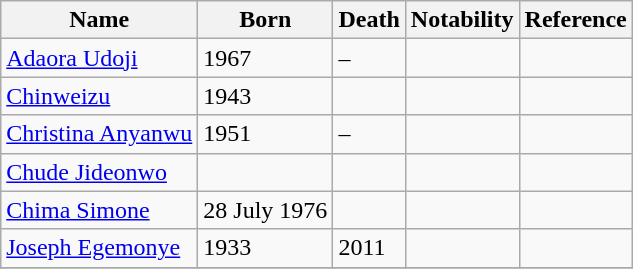<table class="wikitable ">
<tr>
<th>Name</th>
<th>Born</th>
<th>Death</th>
<th>Notability</th>
<th>Reference</th>
</tr>
<tr>
<td><a href='#'>Adaora Udoji</a></td>
<td>1967</td>
<td>–</td>
<td></td>
<td></td>
</tr>
<tr>
<td><a href='#'>Chinweizu</a></td>
<td>1943</td>
<td></td>
<td></td>
<td></td>
</tr>
<tr>
<td><a href='#'>Christina Anyanwu</a></td>
<td>1951</td>
<td>–</td>
<td></td>
<td></td>
</tr>
<tr>
<td><a href='#'>Chude Jideonwo</a></td>
<td></td>
<td></td>
<td></td>
<td></td>
</tr>
<tr>
<td><a href='#'>Chima Simone</a></td>
<td>28 July 1976</td>
<td></td>
<td></td>
<td></td>
</tr>
<tr>
<td><a href='#'>Joseph Egemonye</a></td>
<td>1933</td>
<td>2011</td>
<td></td>
<td></td>
</tr>
<tr>
</tr>
</table>
